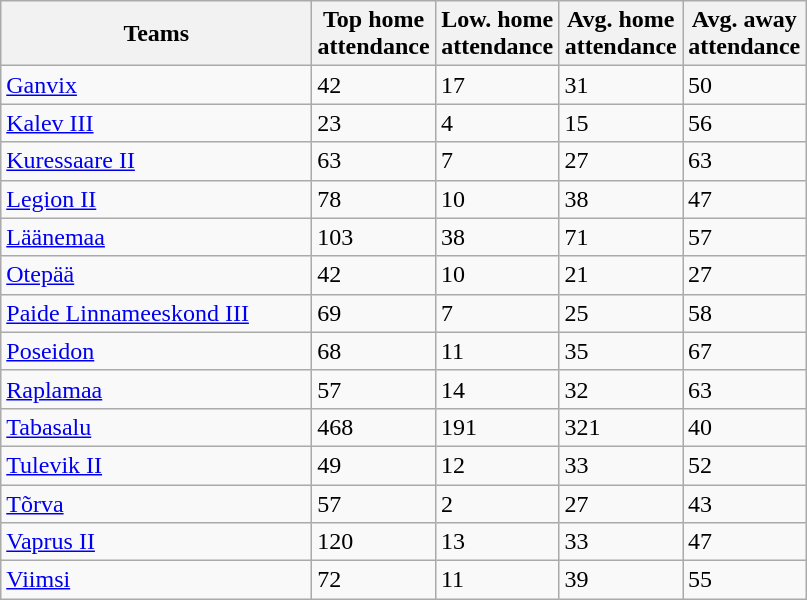<table class="wikitable sortable">
<tr>
<th width=200px>Teams</th>
<th width=75px>Top home attendance</th>
<th width=75px>Low. home attendance</th>
<th width=75px>Avg. home attendance</th>
<th width=75px>Avg. away attendance</th>
</tr>
<tr>
<td><a href='#'>Ganvix</a></td>
<td>42</td>
<td>17</td>
<td>31</td>
<td>50</td>
</tr>
<tr>
<td><a href='#'>Kalev III</a></td>
<td>23</td>
<td>4</td>
<td>15</td>
<td>56</td>
</tr>
<tr>
<td><a href='#'>Kuressaare II</a></td>
<td>63</td>
<td>7</td>
<td>27</td>
<td>63</td>
</tr>
<tr>
<td><a href='#'>Legion II</a></td>
<td>78</td>
<td>10</td>
<td>38</td>
<td>47</td>
</tr>
<tr>
<td><a href='#'>Läänemaa</a></td>
<td>103</td>
<td>38</td>
<td>71</td>
<td>57</td>
</tr>
<tr>
<td><a href='#'>Otepää</a></td>
<td>42</td>
<td>10</td>
<td>21</td>
<td>27</td>
</tr>
<tr>
<td><a href='#'>Paide Linnameeskond III</a></td>
<td>69</td>
<td>7</td>
<td>25</td>
<td>58</td>
</tr>
<tr>
<td><a href='#'>Poseidon</a></td>
<td>68</td>
<td>11</td>
<td>35</td>
<td>67</td>
</tr>
<tr>
<td><a href='#'>Raplamaa</a></td>
<td>57</td>
<td>14</td>
<td>32</td>
<td>63</td>
</tr>
<tr>
<td><a href='#'>Tabasalu</a></td>
<td>468</td>
<td>191</td>
<td>321</td>
<td>40</td>
</tr>
<tr>
<td><a href='#'>Tulevik II</a></td>
<td>49</td>
<td>12</td>
<td>33</td>
<td>52</td>
</tr>
<tr>
<td><a href='#'>Tõrva</a></td>
<td>57</td>
<td>2</td>
<td>27</td>
<td>43</td>
</tr>
<tr>
<td><a href='#'>Vaprus II</a></td>
<td>120</td>
<td>13</td>
<td>33</td>
<td>47</td>
</tr>
<tr>
<td><a href='#'>Viimsi</a></td>
<td>72</td>
<td>11</td>
<td>39</td>
<td>55</td>
</tr>
</table>
